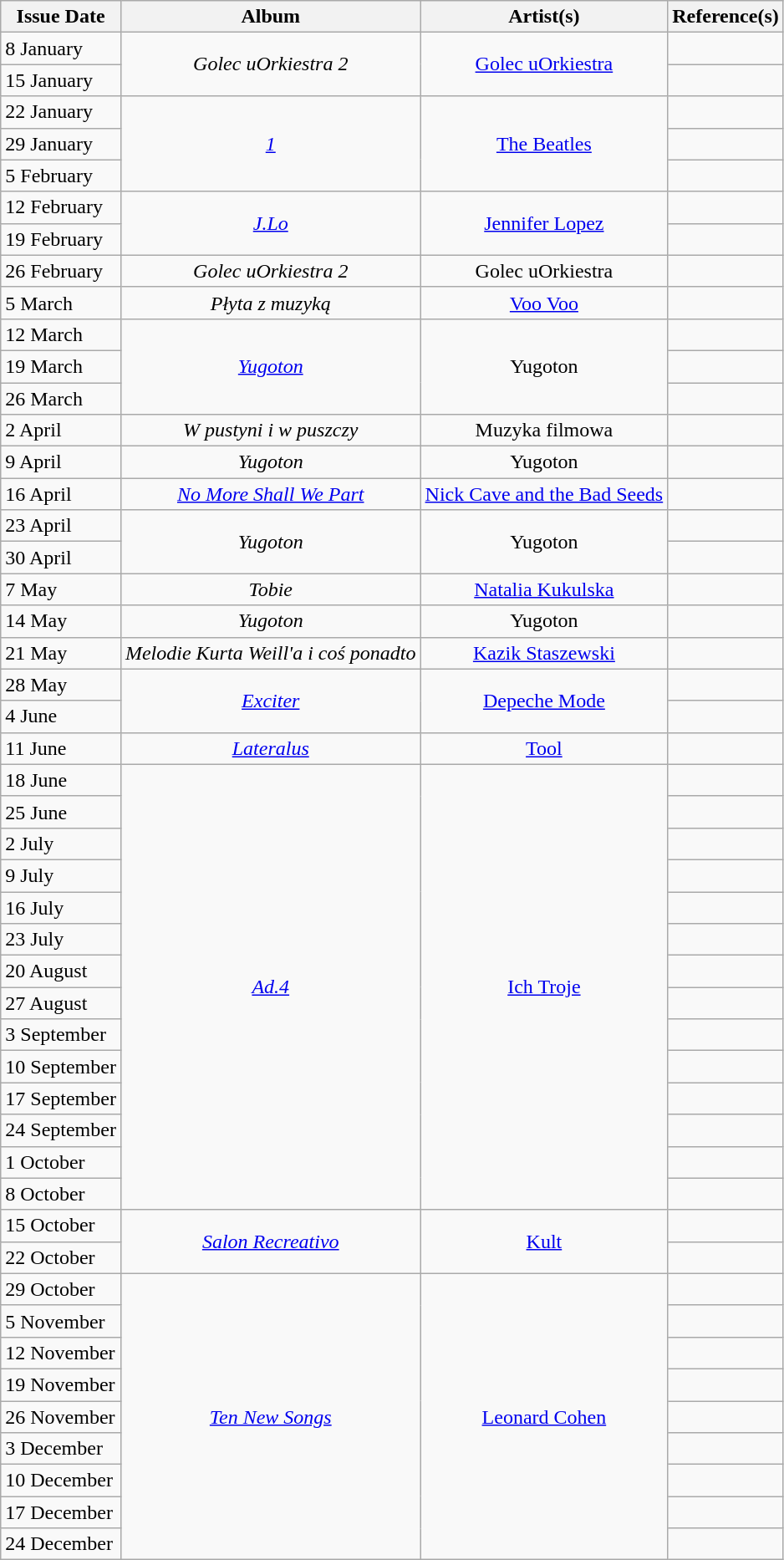<table class="wikitable">
<tr>
<th style="text-align: center;">Issue Date</th>
<th style="text-align: center;">Album</th>
<th style="text-align: center;">Artist(s)</th>
<th style="text-align: center;">Reference(s)</th>
</tr>
<tr>
<td>8 January</td>
<td rowspan=2 style="text-align: center;"><em>Golec uOrkiestra 2</em></td>
<td rowspan=2 style="text-align: center;"><a href='#'>Golec uOrkiestra</a></td>
<td style="text-align: center;"></td>
</tr>
<tr>
<td>15 January</td>
<td style="text-align: center;"></td>
</tr>
<tr>
<td>22 January</td>
<td rowspan=3 style="text-align: center;"><em><a href='#'>1</a></em></td>
<td rowspan=3 style="text-align: center;"><a href='#'>The Beatles</a></td>
<td style="text-align: center;"></td>
</tr>
<tr>
<td>29 January</td>
<td style="text-align: center;"></td>
</tr>
<tr>
<td>5 February</td>
<td style="text-align: center;"></td>
</tr>
<tr>
<td>12 February</td>
<td rowspan=2 style="text-align: center;"><em><a href='#'>J.Lo</a></em></td>
<td rowspan=2 style="text-align: center;"><a href='#'>Jennifer Lopez</a></td>
<td style="text-align: center;"></td>
</tr>
<tr>
<td>19 February</td>
<td style="text-align: center;"></td>
</tr>
<tr>
<td>26 February</td>
<td rowspan=1 style="text-align: center;"><em>Golec uOrkiestra 2</em></td>
<td rowspan=1 style="text-align: center;">Golec uOrkiestra</td>
<td style="text-align: center;"></td>
</tr>
<tr>
<td>5 March</td>
<td rowspan=1 style="text-align: center;"><em>Płyta z muzyką</em></td>
<td rowspan=1 style="text-align: center;"><a href='#'>Voo Voo</a></td>
<td style="text-align: center;"></td>
</tr>
<tr>
<td>12 March</td>
<td rowspan=3 style="text-align: center;"><em><a href='#'>Yugoton</a></em></td>
<td rowspan=3 style="text-align: center;">Yugoton</td>
<td style="text-align: center;"></td>
</tr>
<tr>
<td>19 March</td>
<td style="text-align: center;"></td>
</tr>
<tr>
<td>26 March</td>
<td style="text-align: center;"></td>
</tr>
<tr>
<td>2 April</td>
<td rowspan=1 style="text-align: center;"><em>W pustyni i w puszczy</em></td>
<td rowspan=1 style="text-align: center;">Muzyka filmowa</td>
<td style="text-align: center;"></td>
</tr>
<tr>
<td>9 April</td>
<td rowspan=1 style="text-align: center;"><em>Yugoton</em></td>
<td rowspan=1 style="text-align: center;">Yugoton</td>
<td style="text-align: center;"></td>
</tr>
<tr>
<td>16 April</td>
<td rowspan=1 style="text-align: center;"><em><a href='#'>No More Shall We Part</a></em></td>
<td rowspan=1 style="text-align: center;"><a href='#'>Nick Cave and the Bad Seeds</a></td>
<td style="text-align: center;"></td>
</tr>
<tr>
<td>23 April</td>
<td rowspan=2 style="text-align: center;"><em>Yugoton</em></td>
<td rowspan=2 style="text-align: center;">Yugoton</td>
<td style="text-align: center;"></td>
</tr>
<tr>
<td>30 April</td>
<td style="text-align: center;"></td>
</tr>
<tr>
<td>7 May</td>
<td rowspan=1 style="text-align: center;"><em>Tobie</em></td>
<td rowspan=1 style="text-align: center;"><a href='#'>Natalia Kukulska</a></td>
<td style="text-align: center;"></td>
</tr>
<tr>
<td>14 May</td>
<td rowspan=1 style="text-align: center;"><em>Yugoton</em></td>
<td rowspan=1 style="text-align: center;">Yugoton</td>
<td style="text-align: center;"></td>
</tr>
<tr>
<td>21 May</td>
<td rowspan=1 style="text-align: center;"><em>Melodie Kurta Weill'a i coś ponadto</em></td>
<td rowspan=1 style="text-align: center;"><a href='#'>Kazik Staszewski</a></td>
<td style="text-align: center;"></td>
</tr>
<tr>
<td>28 May</td>
<td rowspan=2 style="text-align: center;"><em><a href='#'>Exciter</a></em></td>
<td rowspan=2 style="text-align: center;"><a href='#'>Depeche Mode</a></td>
<td style="text-align: center;"></td>
</tr>
<tr>
<td>4 June</td>
<td style="text-align: center;"></td>
</tr>
<tr>
<td>11 June</td>
<td rowspan=1 style="text-align: center;"><em><a href='#'>Lateralus</a></em></td>
<td rowspan=1 style="text-align: center;"><a href='#'>Tool</a></td>
<td style="text-align: center;"></td>
</tr>
<tr>
<td>18 June</td>
<td rowspan=14 style="text-align: center;"><em><a href='#'>Ad.4</a></em></td>
<td rowspan=14 style="text-align: center;"><a href='#'>Ich Troje</a></td>
<td style="text-align: center;"></td>
</tr>
<tr>
<td>25 June</td>
<td style="text-align: center;"></td>
</tr>
<tr>
<td>2 July</td>
<td style="text-align: center;"></td>
</tr>
<tr>
<td>9 July</td>
<td style="text-align: center;"></td>
</tr>
<tr>
<td>16 July</td>
<td style="text-align: center;"></td>
</tr>
<tr>
<td>23 July</td>
<td style="text-align: center;"></td>
</tr>
<tr>
<td>20 August</td>
<td style="text-align: center;"></td>
</tr>
<tr>
<td>27 August</td>
<td style="text-align: center;"></td>
</tr>
<tr>
<td>3 September</td>
<td style="text-align: center;"></td>
</tr>
<tr>
<td>10 September</td>
<td style="text-align: center;"></td>
</tr>
<tr>
<td>17 September</td>
<td style="text-align: center;"></td>
</tr>
<tr>
<td>24 September</td>
<td style="text-align: center;"></td>
</tr>
<tr>
<td>1 October</td>
<td style="text-align: center;"></td>
</tr>
<tr>
<td>8 October</td>
<td style="text-align: center;"></td>
</tr>
<tr>
<td>15 October</td>
<td rowspan=2 style="text-align: center;"><em><a href='#'>Salon Recreativo</a></em></td>
<td rowspan=2 style="text-align: center;"><a href='#'>Kult</a></td>
<td style="text-align: center;"></td>
</tr>
<tr>
<td>22 October</td>
<td style="text-align: center;"></td>
</tr>
<tr>
<td>29 October</td>
<td rowspan=9 style="text-align: center;"><em><a href='#'>Ten New Songs</a></em></td>
<td rowspan=9 style="text-align: center;"><a href='#'>Leonard Cohen</a></td>
<td style="text-align: center;"></td>
</tr>
<tr>
<td>5 November</td>
<td style="text-align: center;"></td>
</tr>
<tr>
<td>12 November</td>
<td style="text-align: center;"></td>
</tr>
<tr>
<td>19 November</td>
<td style="text-align: center;"></td>
</tr>
<tr>
<td>26 November</td>
<td style="text-align: center;"></td>
</tr>
<tr>
<td>3 December</td>
<td style="text-align: center;"></td>
</tr>
<tr>
<td>10 December</td>
<td style="text-align: center;"></td>
</tr>
<tr>
<td>17 December</td>
<td style="text-align: center;"></td>
</tr>
<tr>
<td>24 December</td>
<td style="text-align: center;"></td>
</tr>
</table>
